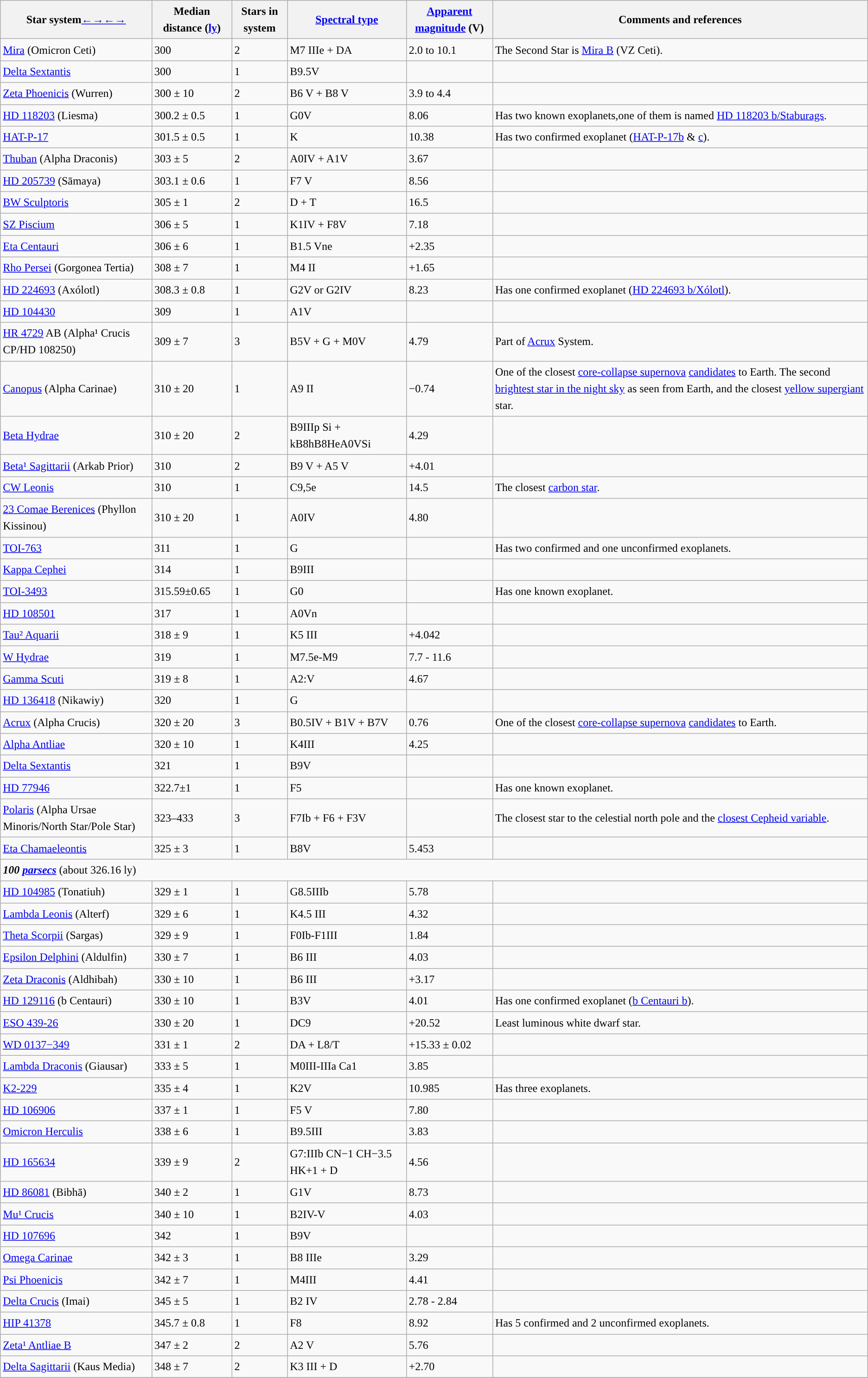<table class="wikitable sortable" style="font-size:1.00em; line-height:1.5em; position:relative;">
<tr>
<th scope="col">Star system<span><a href='#'>←</a></span><span><a href='#'>→</a></span><span><a href='#'>←</a></span><span><a href='#'>→</a></span></th>
<th scope="col">Median distance (<a href='#'>ly</a>)</th>
<th scope="col">Stars in system</th>
<th scope="col"><a href='#'>Spectral type</a></th>
<th scope="col"><a href='#'>Apparent magnitude</a> (V)</th>
<th scope="col">Comments and references</th>
</tr>
<tr>
<td><a href='#'>Mira</a> (Omicron Ceti)</td>
<td>300</td>
<td>2</td>
<td style="background: ">M7 IIIe + DA</td>
<td>2.0 to 10.1</td>
<td>The Second Star is <a href='#'>Mira B</a> (VZ Ceti).</td>
</tr>
<tr>
<td><a href='#'>Delta Sextantis</a></td>
<td>300</td>
<td>1</td>
<td style="background: ">B9.5V</td>
<td></td>
<td></td>
</tr>
<tr>
<td><a href='#'>Zeta Phoenicis</a> (Wurren)</td>
<td>300 ± 10</td>
<td>2</td>
<td style="background: ">B6 V + B8 V</td>
<td>3.9 to 4.4</td>
<td></td>
</tr>
<tr>
<td><a href='#'>HD 118203</a> (Liesma)</td>
<td>300.2 ± 0.5</td>
<td>1</td>
<td style="background: ">G0V</td>
<td>8.06</td>
<td>Has two known exoplanets,one of them is named <a href='#'>HD 118203 b/Staburags</a>.</td>
</tr>
<tr>
<td><a href='#'>HAT-P-17</a></td>
<td>301.5 ± 0.5</td>
<td>1</td>
<td style="background: ">K</td>
<td>10.38</td>
<td>Has two confirmed exoplanet (<a href='#'>HAT-P-17b</a> & <a href='#'>c</a>).</td>
</tr>
<tr>
<td><a href='#'>Thuban</a> (Alpha Draconis)</td>
<td>303 ± 5</td>
<td>2</td>
<td style="background: ">A0IV + A1V</td>
<td>3.67</td>
<td></td>
</tr>
<tr>
<td><a href='#'>HD 205739</a> (Sāmaya)</td>
<td>303.1 ± 0.6</td>
<td>1</td>
<td style="background: ">F7 V</td>
<td>8.56</td>
<td></td>
</tr>
<tr>
<td><a href='#'>BW Sculptoris</a></td>
<td>305 ± 1</td>
<td>2</td>
<td style="background: ">D + T</td>
<td>16.5</td>
<td></td>
</tr>
<tr>
<td><a href='#'>SZ Piscium</a></td>
<td>306 ± 5</td>
<td>1</td>
<td style="background: ">K1IV + F8V</td>
<td>7.18</td>
<td></td>
</tr>
<tr>
<td><a href='#'>Eta Centauri</a></td>
<td>306 ± 6</td>
<td>1</td>
<td style="background: ">B1.5 Vne</td>
<td>+2.35</td>
<td></td>
</tr>
<tr>
<td><a href='#'>Rho Persei</a> (Gorgonea Tertia)</td>
<td>308 ± 7</td>
<td>1</td>
<td style="background: ">M4 II</td>
<td>+1.65</td>
<td></td>
</tr>
<tr>
<td><a href='#'>HD 224693</a> (Axólotl)</td>
<td>308.3 ± 0.8</td>
<td>1</td>
<td style="background: ">G2V or G2IV</td>
<td>8.23</td>
<td>Has one confirmed exoplanet (<a href='#'>HD 224693 b/Xólotl</a>).</td>
</tr>
<tr>
<td><a href='#'>HD 104430</a></td>
<td>309</td>
<td>1</td>
<td style="background: ">A1V</td>
<td></td>
<td></td>
</tr>
<tr>
<td><a href='#'>HR 4729</a> AB (Alpha¹ Crucis CP/HD 108250)</td>
<td>309 ± 7</td>
<td>3</td>
<td style="background: ">B5V + G + M0V</td>
<td>4.79</td>
<td>Part of <a href='#'>Acrux</a> System.</td>
</tr>
<tr>
<td><a href='#'>Canopus</a> (Alpha Carinae)</td>
<td>310 ± 20</td>
<td>1</td>
<td style="background: ">A9 II</td>
<td>−0.74</td>
<td>One of the closest <a href='#'>core-collapse supernova</a> <a href='#'>candidates</a> to Earth. The second <a href='#'>brightest star in the night sky</a> as seen from Earth, and the closest <a href='#'>yellow supergiant</a> star.</td>
</tr>
<tr>
<td><a href='#'>Beta Hydrae</a></td>
<td>310 ± 20</td>
<td>2</td>
<td style="background: ">B9IIIp Si + kB8hB8HeA0VSi</td>
<td>4.29</td>
<td></td>
</tr>
<tr>
<td><a href='#'>Beta¹ Sagittarii</a> (Arkab Prior)</td>
<td>310</td>
<td>2</td>
<td style="background: ">B9 V + A5 V</td>
<td>+4.01</td>
<td></td>
</tr>
<tr>
<td><a href='#'>CW Leonis</a></td>
<td>310</td>
<td>1</td>
<td style="background: ">C9,5e</td>
<td>14.5</td>
<td>The closest <a href='#'>carbon star</a>.</td>
</tr>
<tr>
<td><a href='#'>23 Comae Berenices</a> (Phyllon Kissinou)</td>
<td>310 ± 20</td>
<td>1</td>
<td style="background: ">A0IV</td>
<td>4.80</td>
<td></td>
</tr>
<tr>
<td><a href='#'>TOI-763</a></td>
<td>311</td>
<td>1</td>
<td style="background: ">G</td>
<td></td>
<td>Has two confirmed and one unconfirmed exoplanets.</td>
</tr>
<tr>
<td><a href='#'>Kappa Cephei</a></td>
<td>314</td>
<td>1</td>
<td style="background: ">B9III</td>
<td></td>
<td></td>
</tr>
<tr>
<td><a href='#'>TOI-3493</a></td>
<td>315.59±0.65</td>
<td>1</td>
<td style="background: ">G0</td>
<td></td>
<td>Has one known exoplanet.</td>
</tr>
<tr>
<td><a href='#'>HD 108501</a></td>
<td>317</td>
<td>1</td>
<td style="background: ">A0Vn</td>
<td></td>
<td></td>
</tr>
<tr>
<td><a href='#'>Tau² Aquarii</a></td>
<td>318 ± 9</td>
<td>1</td>
<td style="background: ">K5 III</td>
<td>+4.042</td>
<td></td>
</tr>
<tr>
<td><a href='#'>W Hydrae</a></td>
<td>319</td>
<td>1</td>
<td style="background: ">M7.5e-M9</td>
<td>7.7 - 11.6</td>
<td></td>
</tr>
<tr>
<td><a href='#'>Gamma Scuti</a></td>
<td>319 ± 8</td>
<td>1</td>
<td style="background: ">A2:V</td>
<td>4.67</td>
<td></td>
</tr>
<tr>
<td><a href='#'>HD 136418</a> (Nikawiy)</td>
<td>320</td>
<td>1</td>
<td style="background: ">G</td>
<td></td>
<td></td>
</tr>
<tr>
<td><a href='#'>Acrux</a> (Alpha Crucis)</td>
<td>320 ± 20</td>
<td>3</td>
<td style="background: ">B0.5IV + B1V + B7V</td>
<td>0.76</td>
<td>One of the closest <a href='#'>core-collapse supernova</a> <a href='#'>candidates</a> to Earth.</td>
</tr>
<tr>
<td><a href='#'>Alpha Antliae</a></td>
<td>320 ± 10</td>
<td>1</td>
<td style="background: ">K4III</td>
<td>4.25</td>
<td></td>
</tr>
<tr>
<td><a href='#'>Delta Sextantis</a></td>
<td>321</td>
<td>1</td>
<td style="background: ">B9V</td>
<td></td>
<td></td>
</tr>
<tr>
<td><a href='#'>HD 77946</a></td>
<td>322.7±1</td>
<td>1</td>
<td style="background: ">F5</td>
<td></td>
<td>Has one known exoplanet.</td>
</tr>
<tr>
<td><a href='#'>Polaris</a> (Alpha Ursae Minoris/North Star/Pole Star)</td>
<td>323–433</td>
<td>3</td>
<td style="background: ">F7Ib + F6 + F3V</td>
<td></td>
<td>The closest star to the celestial north pole and the <a href='#'>closest Cepheid variable</a>.</td>
</tr>
<tr>
<td><a href='#'>Eta Chamaeleontis</a></td>
<td>325 ± 3</td>
<td>1</td>
<td style="background: ">B8V</td>
<td>5.453</td>
<td></td>
</tr>
<tr>
<td colspan = '9'><strong><em>100 <a href='#'>parsecs</a></em></strong> (about 326.16 ly)</td>
</tr>
<tr>
<td><a href='#'>HD 104985</a> (Tonatiuh)</td>
<td>329 ± 1</td>
<td>1</td>
<td style="background: ">G8.5IIIb</td>
<td>5.78</td>
<td></td>
</tr>
<tr>
<td><a href='#'>Lambda Leonis</a> (Alterf)</td>
<td>329 ± 6</td>
<td>1</td>
<td style="background: ">K4.5 III</td>
<td>4.32</td>
<td></td>
</tr>
<tr>
<td><a href='#'>Theta Scorpii</a> (Sargas)</td>
<td>329 ± 9</td>
<td>1</td>
<td style="background: ">F0Ib-F1III</td>
<td>1.84</td>
<td></td>
</tr>
<tr>
<td><a href='#'>Epsilon Delphini</a> (Aldulfin)</td>
<td>330 ± 7</td>
<td>1</td>
<td style="background: ">B6 III</td>
<td>4.03</td>
<td></td>
</tr>
<tr>
<td><a href='#'>Zeta Draconis</a> (Aldhibah)</td>
<td>330 ± 10</td>
<td>1</td>
<td style="background: ">B6 III</td>
<td>+3.17</td>
<td></td>
</tr>
<tr>
<td><a href='#'>HD 129116</a> (b Centauri)</td>
<td>330 ± 10</td>
<td>1</td>
<td style="background: ">B3V</td>
<td>4.01</td>
<td>Has one confirmed exoplanet (<a href='#'>b Centauri b</a>).</td>
</tr>
<tr>
<td><a href='#'>ESO 439-26</a></td>
<td>330 ± 20</td>
<td>1</td>
<td style="background: ">DC9</td>
<td>+20.52</td>
<td>Least luminous white dwarf star.</td>
</tr>
<tr>
<td><a href='#'>WD 0137−349</a></td>
<td>331 ± 1</td>
<td>2</td>
<td style="background: ">DA + L8/T</td>
<td>+15.33 ± 0.02</td>
<td></td>
</tr>
<tr>
<td><a href='#'>Lambda Draconis</a> (Giausar)</td>
<td>333 ± 5</td>
<td>1</td>
<td style="background: ">M0III-IIIa Ca1</td>
<td>3.85</td>
<td></td>
</tr>
<tr>
<td><a href='#'>K2-229</a></td>
<td>335 ± 4</td>
<td>1</td>
<td style="background: ">K2V</td>
<td>10.985</td>
<td>Has three exoplanets.</td>
</tr>
<tr>
<td><a href='#'>HD 106906</a></td>
<td>337 ± 1</td>
<td>1</td>
<td style="background: ">F5 V</td>
<td>7.80</td>
<td></td>
</tr>
<tr>
<td><a href='#'>Omicron Herculis</a></td>
<td>338 ± 6</td>
<td>1</td>
<td style="background: ">B9.5III</td>
<td>3.83</td>
<td></td>
</tr>
<tr>
<td><a href='#'>HD 165634</a></td>
<td>339 ± 9</td>
<td>2</td>
<td style="background: ">G7:IIIb CN−1 CH−3.5 HK+1 + D</td>
<td>4.56</td>
<td></td>
</tr>
<tr>
<td><a href='#'>HD 86081</a> (Bibhā)</td>
<td>340 ± 2</td>
<td>1</td>
<td style="background: ">G1V</td>
<td>8.73</td>
<td></td>
</tr>
<tr>
<td><a href='#'>Mu¹ Crucis</a></td>
<td>340 ± 10</td>
<td>1</td>
<td style="background: ">B2IV-V</td>
<td>4.03</td>
<td></td>
</tr>
<tr>
<td><a href='#'>HD 107696</a></td>
<td>342</td>
<td>1</td>
<td style="background: ">B9V</td>
<td></td>
<td></td>
</tr>
<tr>
<td><a href='#'>Omega Carinae</a></td>
<td>342 ± 3</td>
<td>1</td>
<td style="background: ">B8 IIIe</td>
<td>3.29</td>
<td></td>
</tr>
<tr>
<td><a href='#'>Psi Phoenicis</a></td>
<td>342 ± 7</td>
<td>1</td>
<td style="background: ">M4III</td>
<td>4.41</td>
<td></td>
</tr>
<tr>
<td><a href='#'>Delta Crucis</a> (Imai)</td>
<td>345 ± 5</td>
<td>1</td>
<td style="background: ">B2 IV</td>
<td>2.78 - 2.84</td>
<td></td>
</tr>
<tr>
<td><a href='#'>HIP 41378</a></td>
<td>345.7 ± 0.8</td>
<td>1</td>
<td style="background: ">F8</td>
<td>8.92</td>
<td>Has 5 confirmed and 2 unconfirmed exoplanets.</td>
</tr>
<tr>
<td><a href='#'>Zeta¹ Antliae B</a></td>
<td>347 ± 2</td>
<td>2</td>
<td style="background: ">A2 V</td>
<td>5.76</td>
<td></td>
</tr>
<tr>
<td><a href='#'>Delta Sagittarii</a> (Kaus Media)</td>
<td>348 ± 7</td>
<td>2</td>
<td style="background: ">K3 III + D</td>
<td>+2.70</td>
<td></td>
</tr>
<tr>
</tr>
</table>
